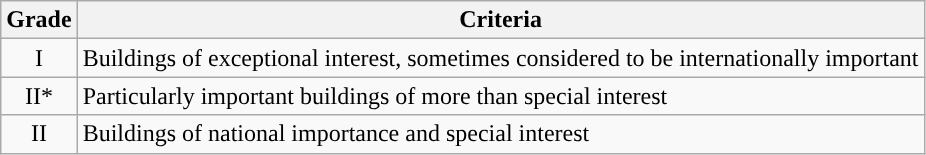<table class="wikitable">
<tr>
<th>Grade</th>
<th>Criteria</th>
</tr>
<tr>
<td align="center" >I</td>
<td>Buildings of exceptional interest, sometimes considered to be internationally important</td>
</tr>
<tr>
<td align="center" >II*</td>
<td>Particularly important buildings of more than special interest</td>
</tr>
<tr>
<td align="center" >II</td>
<td>Buildings of national importance and special interest</td>
</tr>
</table>
